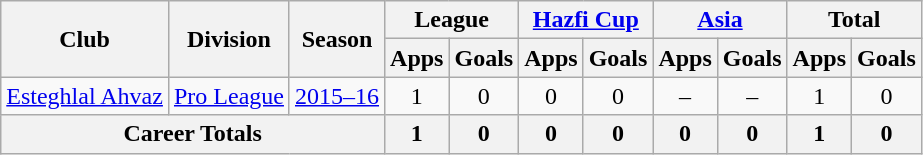<table class="wikitable" style="text-align: center;">
<tr>
<th rowspan="2">Club</th>
<th rowspan="2">Division</th>
<th rowspan="2">Season</th>
<th colspan="2">League</th>
<th colspan="2"><a href='#'>Hazfi Cup</a></th>
<th colspan="2"><a href='#'>Asia</a></th>
<th colspan="2">Total</th>
</tr>
<tr>
<th>Apps</th>
<th>Goals</th>
<th>Apps</th>
<th>Goals</th>
<th>Apps</th>
<th>Goals</th>
<th>Apps</th>
<th>Goals</th>
</tr>
<tr>
<td><a href='#'>Esteghlal Ahvaz</a></td>
<td><a href='#'>Pro League</a></td>
<td><a href='#'>2015–16</a></td>
<td>1</td>
<td>0</td>
<td>0</td>
<td>0</td>
<td>–</td>
<td>–</td>
<td>1</td>
<td>0</td>
</tr>
<tr>
<th colspan=3>Career Totals</th>
<th>1</th>
<th>0</th>
<th>0</th>
<th>0</th>
<th>0</th>
<th>0</th>
<th>1</th>
<th>0</th>
</tr>
</table>
